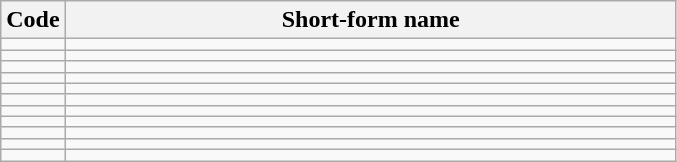<table class="wikitable sortable">
<tr>
<th>Code</th>
<th width=400px>Short-form name</th>
</tr>
<tr>
<td></td>
<td></td>
</tr>
<tr>
<td></td>
<td></td>
</tr>
<tr>
<td></td>
<td><em></em></td>
</tr>
<tr>
<td></td>
<td></td>
</tr>
<tr>
<td></td>
<td><em></em></td>
</tr>
<tr>
<td></td>
<td><em></em></td>
</tr>
<tr>
<td></td>
<td></td>
</tr>
<tr>
<td></td>
<td></td>
</tr>
<tr>
<td></td>
<td></td>
</tr>
<tr>
<td></td>
<td></td>
</tr>
<tr>
<td></td>
<td></td>
</tr>
</table>
